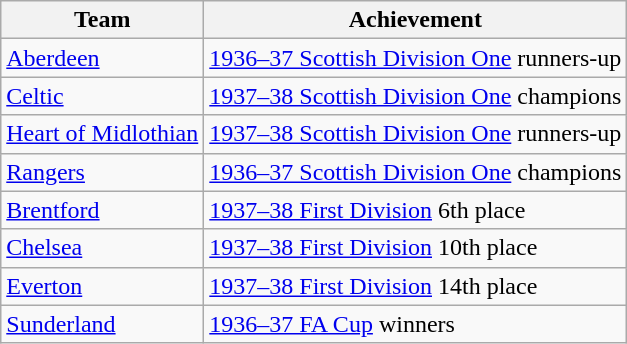<table class="wikitable">
<tr>
<th>Team</th>
<th>Achievement</th>
</tr>
<tr>
<td> <a href='#'>Aberdeen</a></td>
<td><a href='#'>1936–37 Scottish Division One</a> runners-up</td>
</tr>
<tr>
<td> <a href='#'>Celtic</a></td>
<td><a href='#'>1937–38 Scottish Division One</a> champions</td>
</tr>
<tr>
<td> <a href='#'>Heart of Midlothian</a></td>
<td><a href='#'>1937–38 Scottish Division One</a> runners-up</td>
</tr>
<tr>
<td> <a href='#'>Rangers</a></td>
<td><a href='#'>1936–37 Scottish Division One</a> champions</td>
</tr>
<tr>
<td> <a href='#'>Brentford</a></td>
<td><a href='#'>1937–38 First Division</a> 6th place</td>
</tr>
<tr>
<td> <a href='#'>Chelsea</a></td>
<td><a href='#'>1937–38 First Division</a> 10th place</td>
</tr>
<tr>
<td> <a href='#'>Everton</a></td>
<td><a href='#'>1937–38 First Division</a> 14th place</td>
</tr>
<tr>
<td> <a href='#'>Sunderland</a></td>
<td><a href='#'>1936–37 FA Cup</a> winners</td>
</tr>
</table>
